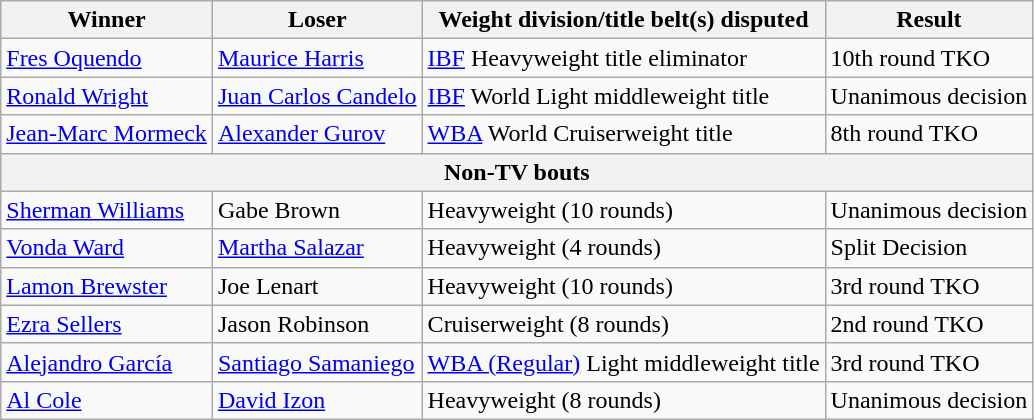<table class=wikitable>
<tr>
<th>Winner</th>
<th>Loser</th>
<th>Weight division/title belt(s) disputed</th>
<th>Result</th>
</tr>
<tr>
<td> <a href='#'>Fres Oquendo</a></td>
<td> <a href='#'>Maurice Harris</a></td>
<td><a href='#'>IBF</a> Heavyweight title eliminator</td>
<td>10th round TKO</td>
</tr>
<tr>
<td> <a href='#'>Ronald Wright</a></td>
<td> <a href='#'>Juan Carlos Candelo</a></td>
<td><a href='#'>IBF</a> World Light middleweight title</td>
<td>Unanimous decision</td>
</tr>
<tr>
<td> <a href='#'>Jean-Marc Mormeck</a></td>
<td> <a href='#'>Alexander Gurov</a></td>
<td><a href='#'>WBA</a> World Cruiserweight title</td>
<td>8th round TKO</td>
</tr>
<tr>
<th colspan=4>Non-TV bouts</th>
</tr>
<tr>
<td> <a href='#'>Sherman Williams</a></td>
<td> Gabe Brown</td>
<td>Heavyweight (10 rounds)</td>
<td>Unanimous decision</td>
</tr>
<tr>
<td> <a href='#'>Vonda Ward</a></td>
<td> <a href='#'>Martha Salazar</a></td>
<td>Heavyweight (4 rounds)</td>
<td>Split Decision</td>
</tr>
<tr>
<td> <a href='#'>Lamon Brewster</a></td>
<td> Joe Lenart</td>
<td>Heavyweight (10 rounds)</td>
<td>3rd round TKO</td>
</tr>
<tr>
<td> <a href='#'>Ezra Sellers</a></td>
<td> Jason Robinson</td>
<td>Cruiserweight (8 rounds)</td>
<td>2nd round TKO</td>
</tr>
<tr>
<td> <a href='#'>Alejandro García</a></td>
<td> <a href='#'>Santiago Samaniego</a></td>
<td><a href='#'>WBA (Regular)</a> Light middleweight title</td>
<td>3rd round TKO</td>
</tr>
<tr>
<td> <a href='#'>Al Cole</a></td>
<td> <a href='#'>David Izon</a></td>
<td>Heavyweight (8 rounds)</td>
<td>Unanimous decision</td>
</tr>
</table>
